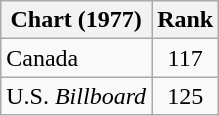<table class="wikitable sortable">
<tr>
<th align="left">Chart (1977)</th>
<th style="text-align:center;">Rank</th>
</tr>
<tr>
<td>Canada</td>
<td style="text-align:center;">117</td>
</tr>
<tr>
<td>U.S. <em>Billboard</em></td>
<td style="text-align:center;">125</td>
</tr>
</table>
